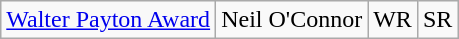<table class="wikitable">
<tr>
<td><a href='#'>Walter Payton Award</a></td>
<td>Neil O'Connor</td>
<td>WR</td>
<td>SR</td>
</tr>
</table>
